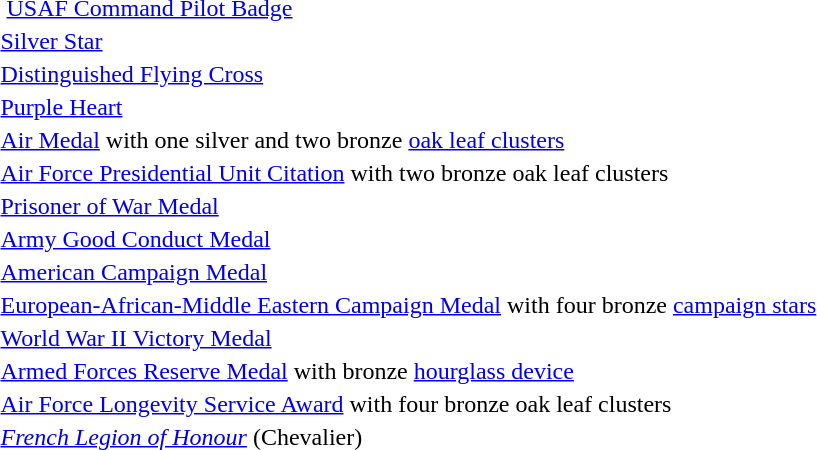<table>
<tr>
<td colspan="2">  <a href='#'>USAF Command Pilot Badge</a></td>
</tr>
<tr>
<td></td>
<td><a href='#'>Silver Star</a></td>
</tr>
<tr>
<td></td>
<td><a href='#'>Distinguished Flying Cross</a></td>
</tr>
<tr>
<td></td>
<td><a href='#'>Purple Heart</a></td>
</tr>
<tr>
<td></td>
<td><a href='#'>Air Medal</a> with one silver and two bronze <a href='#'>oak leaf clusters</a></td>
</tr>
<tr>
<td></td>
<td><a href='#'>Air Force Presidential Unit Citation</a> with two bronze oak leaf clusters</td>
</tr>
<tr>
<td></td>
<td><a href='#'>Prisoner of War Medal</a></td>
</tr>
<tr>
<td></td>
<td><a href='#'>Army Good Conduct Medal</a></td>
</tr>
<tr>
<td></td>
<td><a href='#'>American Campaign Medal</a></td>
</tr>
<tr>
<td></td>
<td><a href='#'>European-African-Middle Eastern Campaign Medal</a> with four bronze <a href='#'>campaign stars</a></td>
</tr>
<tr>
<td></td>
<td><a href='#'>World War II Victory Medal</a></td>
</tr>
<tr>
<td></td>
<td><a href='#'>Armed Forces Reserve Medal</a> with bronze <a href='#'>hourglass device</a></td>
</tr>
<tr>
<td></td>
<td><a href='#'>Air Force Longevity Service Award</a> with four bronze oak leaf clusters</td>
</tr>
<tr>
<td></td>
<td><em><a href='#'>French Legion of Honour</a></em> (Chevalier)</td>
</tr>
<tr>
</tr>
</table>
